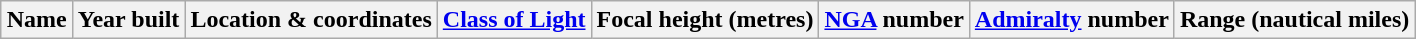<table class="wikitable sortable" style="margin:auto;text-align:center">
<tr>
<th>Name</th>
<th>Year built</th>
<th>Location & coordinates</th>
<th><a href='#'>Class of Light</a></th>
<th>Focal height (metres)</th>
<th><a href='#'>NGA</a> number</th>
<th><a href='#'>Admiralty</a> number</th>
<th>Range (nautical miles)<br>




















































</th>
</tr>
</table>
